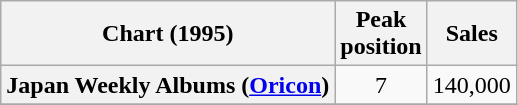<table class="wikitable sortable plainrowheaders" style="text-align:center;">
<tr>
<th scope="col">Chart (1995)</th>
<th scope="col">Peak<br>position</th>
<th scope="col">Sales</th>
</tr>
<tr>
<th scope="row">Japan Weekly Albums (<a href='#'>Oricon</a>)</th>
<td style="text-align:center;">7</td>
<td style="text-align:left;">140,000</td>
</tr>
<tr>
</tr>
</table>
